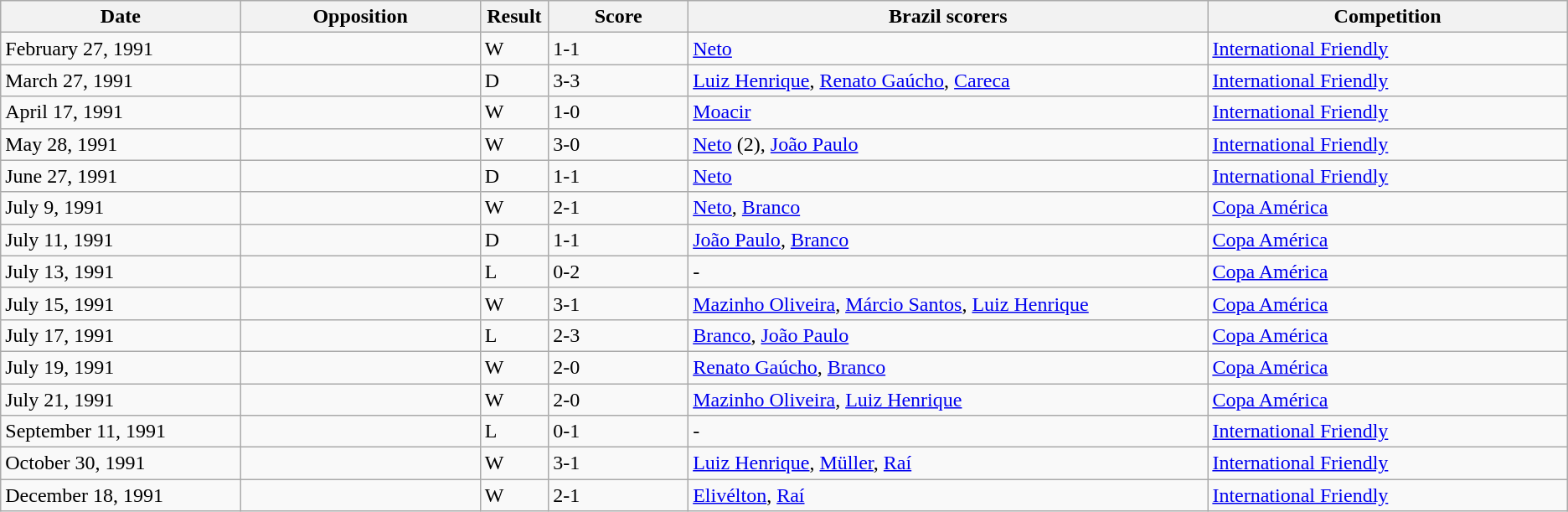<table class="wikitable" style="text-align: left;">
<tr>
<th width=12%>Date</th>
<th width=12%>Opposition</th>
<th width=1%>Result</th>
<th width=7%>Score</th>
<th width=26%>Brazil scorers</th>
<th width=18%>Competition</th>
</tr>
<tr>
<td>February 27, 1991</td>
<td></td>
<td>W</td>
<td>1-1</td>
<td><a href='#'>Neto</a></td>
<td><a href='#'>International Friendly</a></td>
</tr>
<tr>
<td>March 27, 1991</td>
<td></td>
<td>D</td>
<td>3-3</td>
<td><a href='#'>Luiz Henrique</a>, <a href='#'>Renato Gaúcho</a>, <a href='#'>Careca</a></td>
<td><a href='#'>International Friendly</a></td>
</tr>
<tr>
<td>April 17, 1991</td>
<td></td>
<td>W</td>
<td>1-0</td>
<td><a href='#'>Moacir</a></td>
<td><a href='#'>International Friendly</a></td>
</tr>
<tr>
<td>May 28, 1991</td>
<td></td>
<td>W</td>
<td>3-0</td>
<td><a href='#'>Neto</a> (2), <a href='#'>João Paulo</a></td>
<td><a href='#'>International Friendly</a></td>
</tr>
<tr>
<td>June 27, 1991</td>
<td></td>
<td>D</td>
<td>1-1</td>
<td><a href='#'>Neto</a></td>
<td><a href='#'>International Friendly</a></td>
</tr>
<tr>
<td>July 9, 1991</td>
<td></td>
<td>W</td>
<td>2-1</td>
<td><a href='#'>Neto</a>, <a href='#'>Branco</a></td>
<td><a href='#'>Copa América</a></td>
</tr>
<tr>
<td>July 11, 1991</td>
<td></td>
<td>D</td>
<td>1-1</td>
<td><a href='#'>João Paulo</a>, <a href='#'>Branco</a></td>
<td><a href='#'>Copa América</a></td>
</tr>
<tr>
<td>July 13, 1991</td>
<td></td>
<td>L</td>
<td>0-2</td>
<td>-</td>
<td><a href='#'>Copa América</a></td>
</tr>
<tr>
<td>July 15, 1991</td>
<td></td>
<td>W</td>
<td>3-1</td>
<td><a href='#'>Mazinho Oliveira</a>, <a href='#'>Márcio Santos</a>, <a href='#'>Luiz Henrique</a></td>
<td><a href='#'>Copa América</a></td>
</tr>
<tr>
<td>July 17, 1991</td>
<td></td>
<td>L</td>
<td>2-3</td>
<td><a href='#'>Branco</a>, <a href='#'>João Paulo</a></td>
<td><a href='#'>Copa América</a></td>
</tr>
<tr>
<td>July 19, 1991</td>
<td></td>
<td>W</td>
<td>2-0</td>
<td><a href='#'>Renato Gaúcho</a>, <a href='#'>Branco</a></td>
<td><a href='#'>Copa América</a></td>
</tr>
<tr>
<td>July 21, 1991</td>
<td></td>
<td>W</td>
<td>2-0</td>
<td><a href='#'>Mazinho Oliveira</a>, <a href='#'>Luiz Henrique</a></td>
<td><a href='#'>Copa América</a></td>
</tr>
<tr>
<td>September 11, 1991</td>
<td></td>
<td>L</td>
<td>0-1</td>
<td>-</td>
<td><a href='#'>International Friendly</a></td>
</tr>
<tr>
<td>October 30, 1991</td>
<td></td>
<td>W</td>
<td>3-1</td>
<td><a href='#'>Luiz Henrique</a>, <a href='#'>Müller</a>, <a href='#'>Raí</a></td>
<td><a href='#'>International Friendly</a></td>
</tr>
<tr>
<td>December 18, 1991</td>
<td></td>
<td>W</td>
<td>2-1</td>
<td><a href='#'>Elivélton</a>, <a href='#'>Raí</a></td>
<td><a href='#'>International Friendly</a></td>
</tr>
</table>
